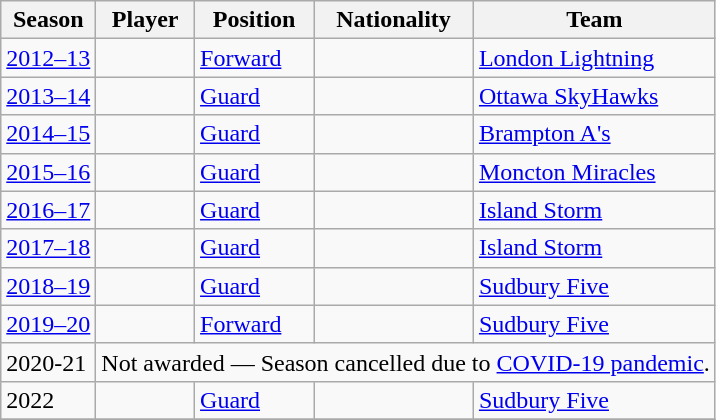<table class="wikitable plainrowheaders sortable" summary="Season (sortable), Player (sortable), Position (sortable), Nationality (sortable) and Team (sortable)">
<tr>
<th scope="col">Season</th>
<th scope="col">Player</th>
<th scope="col">Position</th>
<th scope="col">Nationality</th>
<th scope="col">Team</th>
</tr>
<tr>
<td><a href='#'>2012–13</a></td>
<td></td>
<td><a href='#'>Forward</a></td>
<td></td>
<td><a href='#'>London Lightning</a></td>
</tr>
<tr>
<td><a href='#'>2013–14</a></td>
<td></td>
<td><a href='#'>Guard</a></td>
<td></td>
<td><a href='#'>Ottawa SkyHawks</a></td>
</tr>
<tr>
<td><a href='#'>2014–15</a></td>
<td></td>
<td><a href='#'>Guard</a></td>
<td></td>
<td><a href='#'>Brampton A's</a></td>
</tr>
<tr>
<td><a href='#'>2015–16</a></td>
<td></td>
<td><a href='#'>Guard</a></td>
<td></td>
<td><a href='#'>Moncton Miracles</a></td>
</tr>
<tr>
<td><a href='#'>2016–17</a></td>
<td></td>
<td><a href='#'>Guard</a></td>
<td></td>
<td><a href='#'>Island Storm</a></td>
</tr>
<tr>
<td><a href='#'>2017–18</a></td>
<td></td>
<td><a href='#'>Guard</a></td>
<td></td>
<td><a href='#'>Island Storm</a></td>
</tr>
<tr>
<td><a href='#'>2018–19</a></td>
<td></td>
<td><a href='#'>Guard</a></td>
<td></td>
<td><a href='#'>Sudbury Five</a></td>
</tr>
<tr>
<td><a href='#'>2019–20</a></td>
<td></td>
<td><a href='#'>Forward</a></td>
<td></td>
<td><a href='#'>Sudbury Five</a></td>
</tr>
<tr>
<td>2020-21</td>
<td colspan="4">Not awarded — Season cancelled due to <a href='#'>COVID-19 pandemic</a>.</td>
</tr>
<tr>
<td>2022</td>
<td></td>
<td><a href='#'>Guard</a></td>
<td></td>
<td><a href='#'>Sudbury Five</a></td>
</tr>
<tr>
</tr>
</table>
